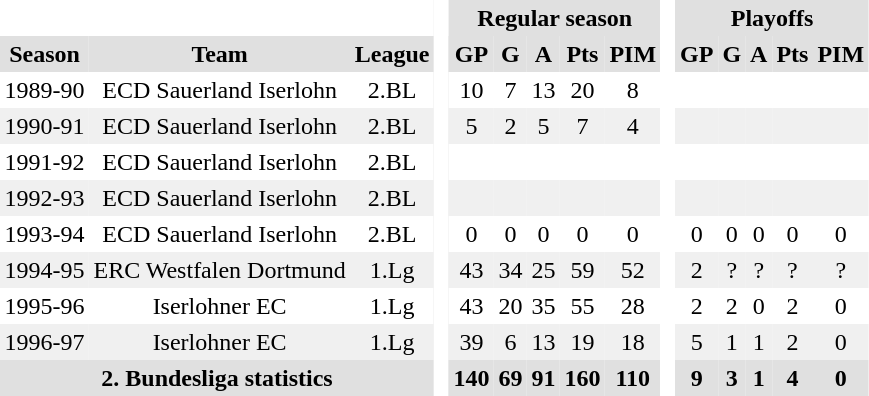<table border="0" cellpadding="3" cellspacing="0">
<tr align="center" bgcolor="#e0e0e0">
<th colspan="3" bgcolor="#ffffff"> </th>
<th rowspan="99" bgcolor="#ffffff"> </th>
<th colspan="5">Regular season</th>
<th rowspan="99" bgcolor="#ffffff"> </th>
<th colspan="5">Playoffs</th>
</tr>
<tr align="center" bgcolor="#e0e0e0">
<th>Season</th>
<th>Team</th>
<th>League</th>
<th>GP</th>
<th>G</th>
<th>A</th>
<th>Pts</th>
<th>PIM</th>
<th>GP</th>
<th>G</th>
<th>A</th>
<th>Pts</th>
<th>PIM</th>
</tr>
<tr ALIGN="center">
<td>1989-90</td>
<td>ECD Sauerland Iserlohn</td>
<td>2.BL</td>
<td>10</td>
<td>7</td>
<td>13</td>
<td>20</td>
<td>8</td>
<td></td>
<td></td>
<td></td>
<td></td>
<td></td>
</tr>
<tr align="center" bgcolor="#f0f0f0">
<td>1990-91</td>
<td>ECD Sauerland Iserlohn</td>
<td>2.BL</td>
<td>5</td>
<td>2</td>
<td>5</td>
<td>7</td>
<td>4</td>
<td></td>
<td></td>
<td></td>
<td></td>
<td></td>
</tr>
<tr align="center">
<td>1991-92</td>
<td>ECD Sauerland Iserlohn</td>
<td>2.BL</td>
<td></td>
<td></td>
<td></td>
<td></td>
<td></td>
<td></td>
<td></td>
<td></td>
<td></td>
<td></td>
</tr>
<tr align="center" bgcolor="#f0f0f0">
<td>1992-93</td>
<td>ECD Sauerland Iserlohn</td>
<td>2.BL</td>
<td></td>
<td></td>
<td></td>
<td></td>
<td></td>
<td></td>
<td></td>
<td></td>
<td></td>
<td></td>
</tr>
<tr align="center">
<td>1993-94</td>
<td>ECD Sauerland Iserlohn</td>
<td>2.BL</td>
<td>0</td>
<td>0</td>
<td>0</td>
<td>0</td>
<td>0</td>
<td>0</td>
<td>0</td>
<td>0</td>
<td>0</td>
<td>0</td>
</tr>
<tr align="center" bgcolor="#f0f0f0">
<td>1994-95</td>
<td>ERC Westfalen Dortmund</td>
<td>1.Lg</td>
<td>43</td>
<td>34</td>
<td>25</td>
<td>59</td>
<td>52</td>
<td>2</td>
<td>?</td>
<td>?</td>
<td>?</td>
<td>?</td>
</tr>
<tr align="center">
<td>1995-96</td>
<td>Iserlohner EC</td>
<td>1.Lg</td>
<td>43</td>
<td>20</td>
<td>35</td>
<td>55</td>
<td>28</td>
<td>2</td>
<td>2</td>
<td>0</td>
<td>2</td>
<td>0</td>
</tr>
<tr align="center" bgcolor="#f0f0f0">
<td>1996-97</td>
<td>Iserlohner EC</td>
<td>1.Lg</td>
<td>39</td>
<td>6</td>
<td>13</td>
<td>19</td>
<td>18</td>
<td>5</td>
<td>1</td>
<td>1</td>
<td>2</td>
<td>0</td>
</tr>
<tr align="center" bgcolor="#e0e0e0" style="font-weight:bold;">
<td colspan="3">2. Bundesliga statistics</td>
<td>140</td>
<td>69</td>
<td>91</td>
<td>160</td>
<td>110</td>
<td>9</td>
<td>3</td>
<td>1</td>
<td>4</td>
<td>0</td>
</tr>
</table>
